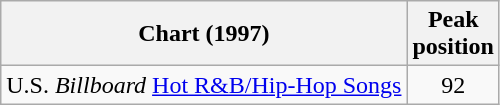<table class="wikitable sortable">
<tr>
<th>Chart (1997)</th>
<th>Peak<br>position</th>
</tr>
<tr>
<td>U.S. <em>Billboard</em> <a href='#'>Hot R&B/Hip-Hop Songs</a></td>
<td style="text-align:center;">92</td>
</tr>
</table>
